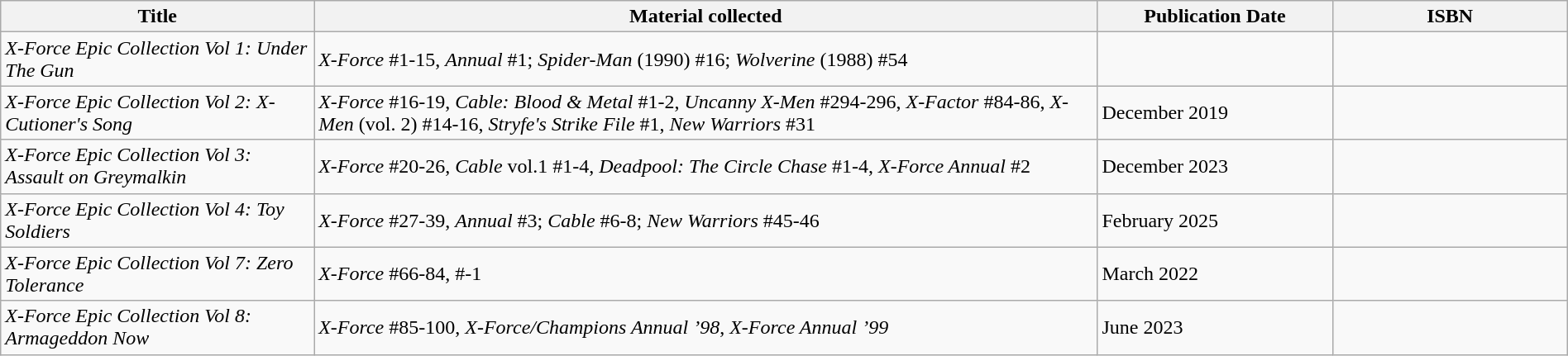<table class="wikitable" style="text-align:left;" width="100%">
<tr>
<th width="20%">Title</th>
<th width="50%">Material collected</th>
<th width="15%">Publication Date</th>
<th width="15%">ISBN</th>
</tr>
<tr>
<td><em>X-Force Epic Collection Vol 1: Under The Gun</em></td>
<td><em>X-Force</em> #1-15, <em>Annual</em> #1; <em>Spider-Man</em> (1990) #16; <em>Wolverine</em> (1988) #54</td>
<td></td>
<td></td>
</tr>
<tr>
<td><em>X-Force Epic Collection Vol 2: X-Cutioner's Song</em></td>
<td><em>X-Force</em> #16-19, <em>Cable: Blood & Metal</em> #1-2, <em>Uncanny X-Men</em> #294-296, <em>X-Factor</em> #84-86, <em>X-Men</em> (vol. 2) #14-16, <em>Stryfe's Strike File</em> #1, <em>New Warriors</em> #31</td>
<td>December 2019</td>
<td></td>
</tr>
<tr>
<td><em>X-Force Epic Collection Vol 3: Assault on Greymalkin</em></td>
<td><em>X-Force</em> #20-26, <em>Cable</em> vol.1 #1-4, <em>Deadpool: The Circle Chase</em> #1-4, <em>X-Force Annual</em> #2</td>
<td>December 2023</td>
<td></td>
</tr>
<tr>
<td><em>X-Force Epic Collection Vol 4: Toy Soldiers</em></td>
<td><em>X-Force</em> #27-39, <em>Annual</em> #3; <em>Cable</em> #6-8; <em>New Warriors</em> #45-46</td>
<td>February 2025</td>
<td></td>
</tr>
<tr>
<td><em>X-Force Epic Collection Vol 7: Zero Tolerance</em></td>
<td><em>X-Force</em> #66-84, #-1</td>
<td>March 2022</td>
<td></td>
</tr>
<tr>
<td><em>X-Force Epic Collection Vol 8: Armageddon Now</em></td>
<td><em>X-Force</em> #85-100, <em>X-Force/Champions Annual ’98</em>, <em>X-Force Annual ’99</em></td>
<td>June 2023</td>
<td></td>
</tr>
</table>
